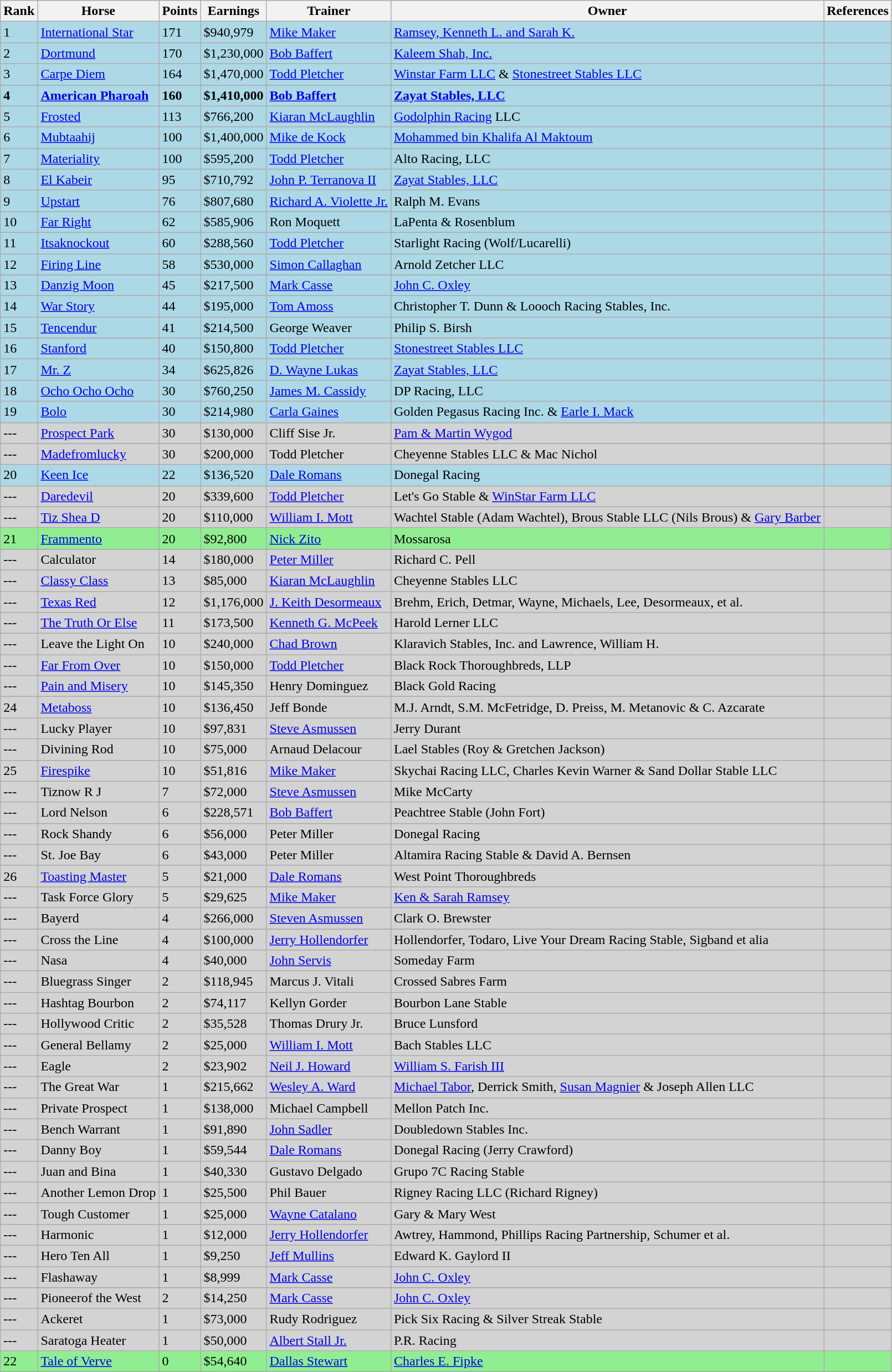<table class="wikitable">
<tr>
<th>Rank</th>
<th>Horse</th>
<th>Points</th>
<th>Earnings</th>
<th>Trainer</th>
<th>Owner</th>
<th>References<br></th>
</tr>
<tr bgcolor="lightblue">
<td>1</td>
<td><a href='#'>International Star</a></td>
<td>171</td>
<td>$940,979</td>
<td><a href='#'>Mike Maker</a></td>
<td><a href='#'>Ramsey, Kenneth L. and Sarah K.</a></td>
<td></td>
</tr>
<tr bgcolor="lightblue">
<td>2</td>
<td><a href='#'>Dortmund</a></td>
<td>170</td>
<td>$1,230,000</td>
<td><a href='#'>Bob Baffert</a></td>
<td><a href='#'>Kaleem Shah, Inc.</a></td>
<td></td>
</tr>
<tr bgcolor="lightblue">
<td>3</td>
<td><a href='#'>Carpe Diem</a></td>
<td>164</td>
<td>$1,470,000</td>
<td><a href='#'>Todd Pletcher</a></td>
<td><a href='#'>Winstar Farm LLC</a> & <a href='#'>Stonestreet Stables LLC</a></td>
<td></td>
</tr>
<tr bgcolor="lightblue">
<td><strong>4</strong></td>
<td><strong><a href='#'>American Pharoah</a></strong></td>
<td><strong>160</strong></td>
<td><strong>$1,410,000</strong></td>
<td><strong><a href='#'>Bob Baffert</a></strong></td>
<td><strong><a href='#'>Zayat Stables, LLC</a></strong></td>
<td></td>
</tr>
<tr bgcolor="lightblue">
<td>5</td>
<td><a href='#'>Frosted</a></td>
<td>113</td>
<td>$766,200</td>
<td><a href='#'>Kiaran McLaughlin</a></td>
<td><a href='#'>Godolphin Racing</a> LLC</td>
<td></td>
</tr>
<tr bgcolor="lightblue">
<td>6</td>
<td><a href='#'>Mubtaahij</a></td>
<td>100</td>
<td>$1,400,000</td>
<td><a href='#'>Mike de Kock</a></td>
<td><a href='#'>Mohammed bin Khalifa Al Maktoum</a></td>
<td></td>
</tr>
<tr bgcolor="lightblue">
<td>7</td>
<td><a href='#'>Materiality</a></td>
<td>100</td>
<td>$595,200</td>
<td><a href='#'>Todd Pletcher</a></td>
<td>Alto Racing, LLC</td>
<td></td>
</tr>
<tr bgcolor="lightblue">
<td>8</td>
<td><a href='#'>El Kabeir</a></td>
<td>95</td>
<td>$710,792</td>
<td><a href='#'>John P. Terranova II</a></td>
<td><a href='#'>Zayat Stables, LLC</a></td>
<td></td>
</tr>
<tr bgcolor="lightblue">
<td>9</td>
<td><a href='#'>Upstart</a></td>
<td>76</td>
<td>$807,680</td>
<td><a href='#'>Richard A. Violette Jr.</a></td>
<td>Ralph M. Evans</td>
<td></td>
</tr>
<tr bgcolor="lightblue">
<td>10</td>
<td><a href='#'>Far Right</a></td>
<td>62</td>
<td>$585,906</td>
<td>Ron Moquett</td>
<td>LaPenta & Rosenblum</td>
<td></td>
</tr>
<tr bgcolor="lightblue">
<td>11</td>
<td><a href='#'>Itsaknockout</a></td>
<td>60</td>
<td>$288,560</td>
<td><a href='#'>Todd Pletcher</a></td>
<td>Starlight Racing (Wolf/Lucarelli)</td>
<td></td>
</tr>
<tr bgcolor="lightblue">
<td>12</td>
<td><a href='#'>Firing Line</a></td>
<td>58</td>
<td>$530,000</td>
<td><a href='#'>Simon Callaghan</a></td>
<td>Arnold Zetcher LLC</td>
<td></td>
</tr>
<tr bgcolor="lightgray">
</tr>
<tr --||	>
</tr>
<tr bgcolor="lightblue">
<td>13</td>
<td><a href='#'>Danzig Moon</a></td>
<td>45</td>
<td>$217,500</td>
<td><a href='#'>Mark Casse</a></td>
<td><a href='#'>John C. Oxley</a></td>
<td></td>
</tr>
<tr bgcolor="lightblue">
<td>14</td>
<td><a href='#'>War Story</a></td>
<td>44</td>
<td>$195,000</td>
<td><a href='#'>Tom Amoss</a></td>
<td>Christopher T. Dunn & Loooch Racing Stables, Inc.</td>
<td></td>
</tr>
<tr bgcolor="lightblue">
<td>15</td>
<td><a href='#'>Tencendur</a></td>
<td>41</td>
<td>$214,500</td>
<td>George Weaver</td>
<td>Philip S. Birsh</td>
<td></td>
</tr>
<tr bgcolor="lightgray">
</tr>
<tr --|| >
</tr>
<tr bgcolor="lightgray">
</tr>
<tr --|| >
</tr>
<tr bgcolor="lightgray">
</tr>
<tr --||	>
</tr>
<tr bgcolor="lightblue">
<td>16</td>
<td><a href='#'>Stanford</a></td>
<td>40</td>
<td>$150,800</td>
<td><a href='#'>Todd Pletcher</a></td>
<td><a href='#'>Stonestreet Stables LLC</a></td>
<td></td>
</tr>
<tr bgcolor="lightblue">
<td>17</td>
<td><a href='#'>Mr. Z</a></td>
<td>34</td>
<td>$625,826</td>
<td><a href='#'>D. Wayne Lukas</a></td>
<td><a href='#'>Zayat Stables, LLC</a></td>
<td></td>
</tr>
<tr bgcolor="lightblue">
<td>18</td>
<td><a href='#'>Ocho Ocho Ocho</a></td>
<td>30</td>
<td>$760,250</td>
<td><a href='#'>James M. Cassidy</a></td>
<td>DP Racing, LLC</td>
<td></td>
</tr>
<tr bgcolor="lightblue">
<td>19</td>
<td><a href='#'>Bolo</a></td>
<td>30</td>
<td>$214,980</td>
<td><a href='#'>Carla Gaines</a></td>
<td>Golden Pegasus Racing Inc. & <a href='#'>Earle I. Mack</a></td>
<td></td>
</tr>
<tr bgcolor="lightgray">
<td>---</td>
<td><a href='#'>Prospect Park</a></td>
<td>30</td>
<td>$130,000</td>
<td>Cliff Sise Jr.</td>
<td><a href='#'>Pam & Martin Wygod</a></td>
<td></td>
</tr>
<tr bgcolor="lightgray">
</tr>
<tr --|| >
</tr>
<tr bgcolor="lightgray">
<td>---</td>
<td><a href='#'>Madefromlucky</a></td>
<td>30</td>
<td>$200,000</td>
<td>Todd Pletcher</td>
<td>Cheyenne Stables LLC & Mac Nichol</td>
<td></td>
</tr>
<tr bgcolor="lightblue">
<td>20</td>
<td><a href='#'>Keen Ice</a></td>
<td>22</td>
<td>$136,520</td>
<td><a href='#'>Dale Romans</a></td>
<td>Donegal Racing</td>
<td></td>
</tr>
<tr bgcolor="lightgray">
<td>---</td>
<td><a href='#'>Daredevil</a></td>
<td>20</td>
<td>$339,600</td>
<td><a href='#'>Todd Pletcher</a></td>
<td>Let's Go Stable & <a href='#'>WinStar Farm LLC</a></td>
<td></td>
</tr>
<tr bgcolor="lightgray">
<td>---</td>
<td><a href='#'>Tiz Shea D</a></td>
<td>20</td>
<td>$110,000</td>
<td><a href='#'>William I. Mott</a></td>
<td>Wachtel Stable (Adam Wachtel), Brous Stable LLC (Nils Brous) & <a href='#'>Gary Barber</a></td>
<td></td>
</tr>
<tr bgcolor="lightgreen">
<td>21</td>
<td><a href='#'>Frammento</a></td>
<td>20</td>
<td>$92,800</td>
<td><a href='#'>Nick Zito</a></td>
<td>Mossarosa</td>
<td></td>
</tr>
<tr bgcolor="lightgray">
</tr>
<tr -- || >
</tr>
<tr bgcolor="lightgray">
<td>---</td>
<td>Calculator</td>
<td>14</td>
<td>$180,000</td>
<td><a href='#'>Peter Miller</a></td>
<td>Richard C. Pell</td>
<td></td>
</tr>
<tr bgcolor="lightgray">
<td>---</td>
<td><a href='#'>Classy Class</a></td>
<td>13</td>
<td>$85,000</td>
<td><a href='#'>Kiaran McLaughlin</a></td>
<td>Cheyenne Stables LLC</td>
<td></td>
</tr>
<tr bgcolor="lightgray">
<td>---</td>
<td><a href='#'>Texas Red</a></td>
<td>12</td>
<td>$1,176,000</td>
<td><a href='#'>J. Keith Desormeaux</a></td>
<td>Brehm, Erich, Detmar, Wayne, Michaels, Lee, Desormeaux, et al.</td>
<td></td>
</tr>
<tr bgcolor="lightgray">
<td>---</td>
<td><a href='#'>The Truth Or Else</a></td>
<td>11</td>
<td>$173,500</td>
<td><a href='#'>Kenneth G. McPeek</a></td>
<td>Harold Lerner LLC</td>
<td></td>
</tr>
<tr bgcolor="lightgray">
<td>---</td>
<td>Leave the Light On</td>
<td>10</td>
<td>$240,000</td>
<td><a href='#'>Chad Brown</a></td>
<td>Klaravich Stables, Inc. and Lawrence, William H.</td>
<td></td>
</tr>
<tr bgcolor="lightgray">
<td>---</td>
<td><a href='#'>Far From Over</a></td>
<td>10</td>
<td>$150,000</td>
<td><a href='#'>Todd Pletcher</a></td>
<td>Black Rock Thoroughbreds, LLP</td>
<td></td>
</tr>
<tr bgcolor="lightgray">
<td>---</td>
<td><a href='#'>Pain and Misery</a></td>
<td>10</td>
<td>$145,350</td>
<td>Henry Dominguez</td>
<td>Black Gold Racing</td>
<td></td>
</tr>
<tr bgcolor="lightgray">
<td>24</td>
<td><a href='#'>Metaboss</a></td>
<td>10</td>
<td>$136,450</td>
<td>Jeff Bonde</td>
<td>M.J. Arndt, S.M. McFetridge, D. Preiss, M. Metanovic & C. Azcarate</td>
<td></td>
</tr>
<tr bgcolor="lightgray">
<td>---</td>
<td>Lucky Player</td>
<td>10</td>
<td>$97,831</td>
<td><a href='#'>Steve Asmussen</a></td>
<td>Jerry Durant</td>
<td></td>
</tr>
<tr bgcolor="lightgray">
<td>---</td>
<td>Divining Rod</td>
<td>10</td>
<td>$75,000</td>
<td>Arnaud Delacour</td>
<td>Lael Stables (Roy & Gretchen Jackson)</td>
<td></td>
</tr>
<tr bgcolor="lightgray">
<td>25</td>
<td><a href='#'>Firespike</a></td>
<td>10</td>
<td>$51,816</td>
<td><a href='#'>Mike Maker</a></td>
<td>Skychai Racing LLC, Charles Kevin Warner & Sand Dollar Stable LLC</td>
<td></td>
</tr>
<tr bgcolor="lightgray">
<td>---</td>
<td>Tiznow R J</td>
<td>7</td>
<td>$72,000</td>
<td><a href='#'>Steve Asmussen</a></td>
<td>Mike McCarty</td>
<td></td>
</tr>
<tr bgcolor="lightgray">
<td>---</td>
<td>Lord Nelson</td>
<td>6</td>
<td>$228,571</td>
<td><a href='#'>Bob Baffert</a></td>
<td>Peachtree Stable (John Fort)</td>
<td></td>
</tr>
<tr bgcolor="lightgray">
<td>---</td>
<td>Rock Shandy</td>
<td>6</td>
<td>$56,000</td>
<td>Peter Miller</td>
<td>Donegal Racing</td>
<td></td>
</tr>
<tr bgcolor="lightgray">
<td>---</td>
<td>St. Joe Bay</td>
<td>6</td>
<td>$43,000</td>
<td>Peter Miller</td>
<td>Altamira Racing Stable & David A. Bernsen</td>
<td></td>
</tr>
<tr bgcolor="lightgray">
<td>26</td>
<td><a href='#'>Toasting Master</a></td>
<td>5</td>
<td>$21,000</td>
<td><a href='#'>Dale Romans</a></td>
<td>West Point Thoroughbreds</td>
<td></td>
</tr>
<tr bgcolor="lightgray">
<td>---</td>
<td>Task Force Glory</td>
<td>5</td>
<td>$29,625</td>
<td><a href='#'>Mike Maker</a></td>
<td><a href='#'>Ken & Sarah Ramsey</a></td>
<td></td>
</tr>
<tr bgcolor="lightgray">
<td>---</td>
<td>Bayerd</td>
<td>4</td>
<td>$266,000</td>
<td><a href='#'>Steven Asmussen</a></td>
<td>Clark O. Brewster</td>
<td></td>
</tr>
<tr bgcolor="lightgray">
</tr>
<tr --||	Imperia	||	4	||$171,804	|| Kiaran McLaughlin||	>
</tr>
<tr bgcolor="lightgray">
<td>---</td>
<td>Cross the Line</td>
<td>4</td>
<td>$100,000</td>
<td><a href='#'>Jerry Hollendorfer</a></td>
<td>Hollendorfer, Todaro, Live Your Dream Racing Stable, Sigband et alia</td>
<td></td>
</tr>
<tr bgcolor="lightgray">
<td>---</td>
<td>Nasa</td>
<td>4</td>
<td>$40,000</td>
<td><a href='#'>John Servis</a></td>
<td>Someday Farm</td>
<td></td>
</tr>
<tr bgcolor="lightgray">
<td>---</td>
<td>Bluegrass Singer</td>
<td>2</td>
<td>$118,945</td>
<td>Marcus J. Vitali</td>
<td>Crossed Sabres Farm</td>
<td></td>
</tr>
<tr bgcolor="lightgray">
<td>---</td>
<td>Hashtag Bourbon</td>
<td>2</td>
<td>$74,117</td>
<td>Kellyn Gorder</td>
<td>Bourbon Lane Stable</td>
<td></td>
</tr>
<tr bgcolor="lightgray">
<td>---</td>
<td>Hollywood Critic</td>
<td>2</td>
<td>$35,528</td>
<td>Thomas Drury Jr.</td>
<td>Bruce Lunsford</td>
<td></td>
</tr>
<tr bgcolor="lightgray">
<td>---</td>
<td>General Bellamy</td>
<td>2</td>
<td>$25,000</td>
<td><a href='#'>William I. Mott</a></td>
<td>Bach Stables LLC</td>
<td></td>
</tr>
<tr bgcolor="lightgray">
<td>---</td>
<td>Eagle</td>
<td>2</td>
<td>$23,902</td>
<td><a href='#'>Neil J. Howard</a></td>
<td><a href='#'>William S. Farish III</a></td>
<td></td>
</tr>
<tr bgcolor="lightgray">
<td>---</td>
<td>The Great War</td>
<td>1</td>
<td>$215,662</td>
<td><a href='#'>Wesley A. Ward</a></td>
<td><a href='#'>Michael Tabor</a>, Derrick Smith, <a href='#'>Susan Magnier</a> & Joseph Allen LLC</td>
<td></td>
</tr>
<tr bgcolor="lightgray">
<td>---</td>
<td>Private Prospect</td>
<td>1</td>
<td>$138,000</td>
<td>Michael Campbell</td>
<td>Mellon Patch Inc.</td>
<td></td>
</tr>
<tr bgcolor="lightgray">
<td>---</td>
<td>Bench Warrant</td>
<td>1</td>
<td>$91,890</td>
<td><a href='#'>John Sadler</a></td>
<td>Doubledown Stables Inc.</td>
<td></td>
</tr>
<tr bgcolor="lightgray">
<td>---</td>
<td>Danny Boy</td>
<td>1</td>
<td>$59,544</td>
<td><a href='#'>Dale Romans</a></td>
<td>Donegal Racing (Jerry Crawford)</td>
<td></td>
</tr>
<tr bgcolor="lightgray">
<td>---</td>
<td>Juan and Bina</td>
<td>1</td>
<td>$40,330</td>
<td>Gustavo Delgado</td>
<td>Grupo 7C Racing Stable</td>
<td></td>
</tr>
<tr bgcolor="lightgray">
<td>---</td>
<td>Another Lemon Drop</td>
<td>1</td>
<td>$25,500</td>
<td>Phil Bauer</td>
<td>Rigney Racing LLC (Richard Rigney)</td>
<td></td>
</tr>
<tr bgcolor="lightgray">
<td>---</td>
<td>Tough Customer</td>
<td>1</td>
<td>$25,000</td>
<td><a href='#'>Wayne Catalano</a></td>
<td>Gary & Mary West</td>
<td></td>
</tr>
<tr bgcolor="lightgray">
<td>---</td>
<td>Harmonic</td>
<td>1</td>
<td>$12,000</td>
<td><a href='#'>Jerry Hollendorfer</a></td>
<td>Awtrey, Hammond, Phillips Racing Partnership, Schumer et al.</td>
<td></td>
</tr>
<tr bgcolor="lightgray">
<td>---</td>
<td>Hero Ten All</td>
<td>1</td>
<td>$9,250</td>
<td><a href='#'>Jeff Mullins</a></td>
<td>Edward K. Gaylord II</td>
<td></td>
</tr>
<tr bgcolor="lightgray">
<td>---</td>
<td>Flashaway</td>
<td>1</td>
<td>$8,999</td>
<td><a href='#'>Mark Casse</a></td>
<td><a href='#'>John C. Oxley</a></td>
<td></td>
</tr>
<tr bgcolor="lightgray">
</tr>
<tr --||	Where's the Moon ||	20	||	$236,000	|| Henry Dominguez	|| J. Kirk & Judy Robinson  ||>
</tr>
<tr bgcolor="lightgray">
<td>---</td>
<td>Pioneerof the West</td>
<td>2</td>
<td>$14,250</td>
<td><a href='#'>Mark Casse</a></td>
<td><a href='#'>John C. Oxley</a></td>
<td></td>
</tr>
<tr bgcolor="lightgray">
<td>---</td>
<td>Ackeret</td>
<td>1</td>
<td>$73,000</td>
<td>Rudy Rodriguez</td>
<td>Pick Six Racing & Silver Streak Stable</td>
<td></td>
</tr>
<tr bgcolor="lightgray">
<td>---</td>
<td>Saratoga Heater</td>
<td>1</td>
<td>$50,000</td>
<td><a href='#'>Albert Stall Jr.</a></td>
<td>P.R. Racing</td>
<td></td>
</tr>
<tr bgcolor="lightgreen">
<td>22</td>
<td><a href='#'>Tale of Verve</a></td>
<td>0</td>
<td>$54,640</td>
<td><a href='#'>Dallas Stewart</a></td>
<td><a href='#'>Charles E. Fipke</a></td>
<td></td>
</tr>
</table>
